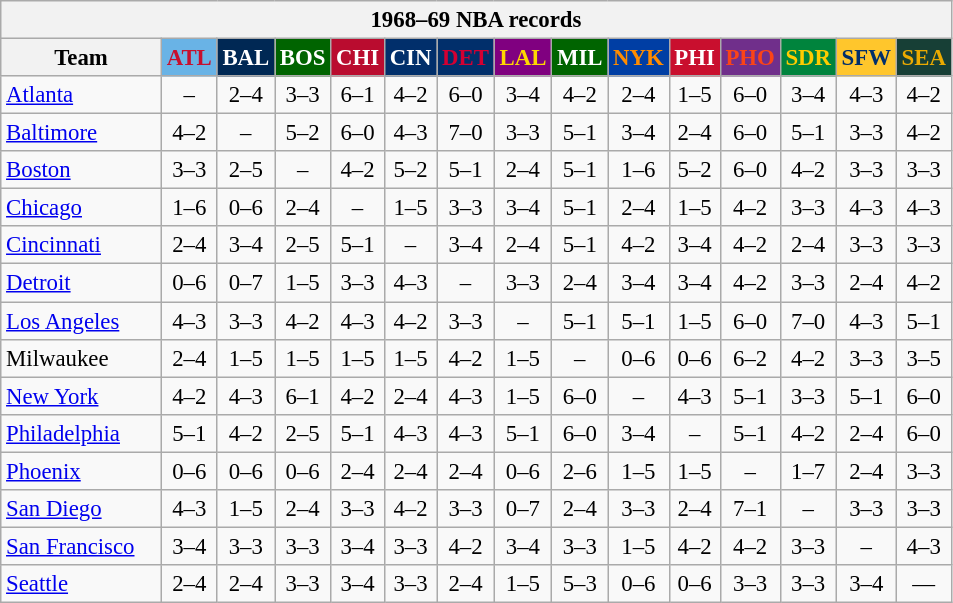<table class="wikitable" style="font-size:95%; text-align:center;">
<tr>
<th colspan=15>1968–69 NBA records</th>
</tr>
<tr>
<th width=100>Team</th>
<th style="background:#69B3E6;color:#C70F2E;width=35">ATL</th>
<th style="background:#002854;color:#FFFFFF;width=35">BAL</th>
<th style="background:#006400;color:#FFFFFF;width=35">BOS</th>
<th style="background:#BA0C2F;color:#FFFFFF;width=35">CHI</th>
<th style="background:#012F6B;color:#FFFFFF;width=35">CIN</th>
<th style="background:#012F6B;color:#D40032;width=35">DET</th>
<th style="background:#800080;color:#FFD700;width=35">LAL</th>
<th style="background:#006400;color:#FFFFFF;width=35">MIL</th>
<th style="background:#003EA4;color:#FF8C00;width=35">NYK</th>
<th style="background:#C90F2E;color:#FFFFFF;width=35">PHI</th>
<th style="background:#702F8B;color:#FA4417;width=35">PHO</th>
<th style="background:#00843D;color:#FFCC00;width=35">SDR</th>
<th style="background:#FFC62C;color:#012F6B;width=35">SFW</th>
<th style="background:#173F36;color:#EBAA00;width=35">SEA</th>
</tr>
<tr>
<td style="text-align:left;"><a href='#'>Atlanta</a></td>
<td>–</td>
<td>2–4</td>
<td>3–3</td>
<td>6–1</td>
<td>4–2</td>
<td>6–0</td>
<td>3–4</td>
<td>4–2</td>
<td>2–4</td>
<td>1–5</td>
<td>6–0</td>
<td>3–4</td>
<td>4–3</td>
<td>4–2</td>
</tr>
<tr>
<td style="text-align:left;"><a href='#'>Baltimore</a></td>
<td>4–2</td>
<td>–</td>
<td>5–2</td>
<td>6–0</td>
<td>4–3</td>
<td>7–0</td>
<td>3–3</td>
<td>5–1</td>
<td>3–4</td>
<td>2–4</td>
<td>6–0</td>
<td>5–1</td>
<td>3–3</td>
<td>4–2</td>
</tr>
<tr>
<td style="text-align:left;"><a href='#'>Boston</a></td>
<td>3–3</td>
<td>2–5</td>
<td>–</td>
<td>4–2</td>
<td>5–2</td>
<td>5–1</td>
<td>2–4</td>
<td>5–1</td>
<td>1–6</td>
<td>5–2</td>
<td>6–0</td>
<td>4–2</td>
<td>3–3</td>
<td>3–3</td>
</tr>
<tr>
<td style="text-align:left;"><a href='#'>Chicago</a></td>
<td>1–6</td>
<td>0–6</td>
<td>2–4</td>
<td>–</td>
<td>1–5</td>
<td>3–3</td>
<td>3–4</td>
<td>5–1</td>
<td>2–4</td>
<td>1–5</td>
<td>4–2</td>
<td>3–3</td>
<td>4–3</td>
<td>4–3</td>
</tr>
<tr>
<td style="text-align:left;"><a href='#'>Cincinnati</a></td>
<td>2–4</td>
<td>3–4</td>
<td>2–5</td>
<td>5–1</td>
<td>–</td>
<td>3–4</td>
<td>2–4</td>
<td>5–1</td>
<td>4–2</td>
<td>3–4</td>
<td>4–2</td>
<td>2–4</td>
<td>3–3</td>
<td>3–3</td>
</tr>
<tr>
<td style="text-align:left;"><a href='#'>Detroit</a></td>
<td>0–6</td>
<td>0–7</td>
<td>1–5</td>
<td>3–3</td>
<td>4–3</td>
<td>–</td>
<td>3–3</td>
<td>2–4</td>
<td>3–4</td>
<td>3–4</td>
<td>4–2</td>
<td>3–3</td>
<td>2–4</td>
<td>4–2</td>
</tr>
<tr>
<td style="text-align:left;"><a href='#'>Los Angeles</a></td>
<td>4–3</td>
<td>3–3</td>
<td>4–2</td>
<td>4–3</td>
<td>4–2</td>
<td>3–3</td>
<td>–</td>
<td>5–1</td>
<td>5–1</td>
<td>1–5</td>
<td>6–0</td>
<td>7–0</td>
<td>4–3</td>
<td>5–1</td>
</tr>
<tr>
<td style="text-align:left;">Milwaukee</td>
<td>2–4</td>
<td>1–5</td>
<td>1–5</td>
<td>1–5</td>
<td>1–5</td>
<td>4–2</td>
<td>1–5</td>
<td>–</td>
<td>0–6</td>
<td>0–6</td>
<td>6–2</td>
<td>4–2</td>
<td>3–3</td>
<td>3–5</td>
</tr>
<tr>
<td style="text-align:left;"><a href='#'>New York</a></td>
<td>4–2</td>
<td>4–3</td>
<td>6–1</td>
<td>4–2</td>
<td>2–4</td>
<td>4–3</td>
<td>1–5</td>
<td>6–0</td>
<td>–</td>
<td>4–3</td>
<td>5–1</td>
<td>3–3</td>
<td>5–1</td>
<td>6–0</td>
</tr>
<tr>
<td style="text-align:left;"><a href='#'>Philadelphia</a></td>
<td>5–1</td>
<td>4–2</td>
<td>2–5</td>
<td>5–1</td>
<td>4–3</td>
<td>4–3</td>
<td>5–1</td>
<td>6–0</td>
<td>3–4</td>
<td>–</td>
<td>5–1</td>
<td>4–2</td>
<td>2–4</td>
<td>6–0</td>
</tr>
<tr>
<td style="text-align:left;"><a href='#'>Phoenix</a></td>
<td>0–6</td>
<td>0–6</td>
<td>0–6</td>
<td>2–4</td>
<td>2–4</td>
<td>2–4</td>
<td>0–6</td>
<td>2–6</td>
<td>1–5</td>
<td>1–5</td>
<td>–</td>
<td>1–7</td>
<td>2–4</td>
<td>3–3</td>
</tr>
<tr>
<td style="text-align:left;"><a href='#'>San Diego</a></td>
<td>4–3</td>
<td>1–5</td>
<td>2–4</td>
<td>3–3</td>
<td>4–2</td>
<td>3–3</td>
<td>0–7</td>
<td>2–4</td>
<td>3–3</td>
<td>2–4</td>
<td>7–1</td>
<td>–</td>
<td>3–3</td>
<td>3–3</td>
</tr>
<tr>
<td style="text-align:left;"><a href='#'>San Francisco</a></td>
<td>3–4</td>
<td>3–3</td>
<td>3–3</td>
<td>3–4</td>
<td>3–3</td>
<td>4–2</td>
<td>3–4</td>
<td>3–3</td>
<td>1–5</td>
<td>4–2</td>
<td>4–2</td>
<td>3–3</td>
<td>–</td>
<td>4–3</td>
</tr>
<tr>
<td style="text-align:left;"><a href='#'>Seattle</a></td>
<td>2–4</td>
<td>2–4</td>
<td>3–3</td>
<td>3–4</td>
<td>3–3</td>
<td>2–4</td>
<td>1–5</td>
<td>5–3</td>
<td>0–6</td>
<td>0–6</td>
<td>3–3</td>
<td>3–3</td>
<td>3–4</td>
<td>—</td>
</tr>
</table>
